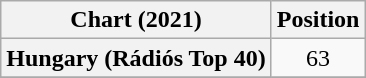<table class="wikitable plainrowheaders" style="text-align:center">
<tr>
<th>Chart (2021)</th>
<th>Position</th>
</tr>
<tr>
<th scope="row">Hungary (Rádiós Top 40)</th>
<td>63</td>
</tr>
<tr>
</tr>
</table>
